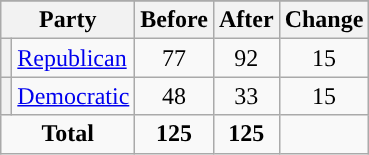<table class="wikitable" style="text-align:center;">
<tr>
</tr>
<tr>
<th colspan=2>Party</th>
<th>Before</th>
<th>After</th>
<th>Change</th>
</tr>
<tr>
<th style="background-color:"></th>
<td style="text-align:left;"><a href='#'>Republican</a></td>
<td>77</td>
<td>92</td>
<td> 15</td>
</tr>
<tr>
<th style="background-color:"></th>
<td style="text-align:left;"><a href='#'>Democratic</a></td>
<td>48</td>
<td>33</td>
<td> 15</td>
</tr>
<tr>
<td colspan=2><strong>Total</strong></td>
<td><strong>125</strong></td>
<td><strong>125</strong></td>
<td></td>
</tr>
</table>
